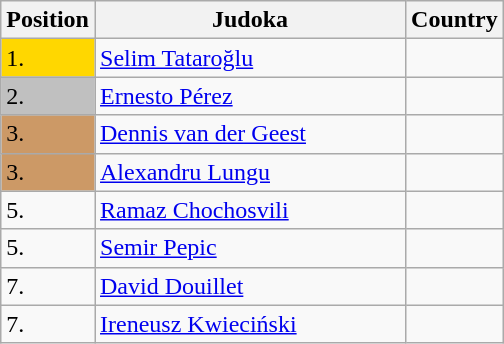<table class=wikitable>
<tr>
<th width=10>Position</th>
<th width=200>Judoka</th>
<th width=10>Country</th>
</tr>
<tr>
<td bgcolor=gold>1.</td>
<td><a href='#'>Selim Tataroğlu</a></td>
<td></td>
</tr>
<tr>
<td bgcolor="silver">2.</td>
<td><a href='#'>Ernesto Pérez</a></td>
<td></td>
</tr>
<tr>
<td bgcolor="CC9966">3.</td>
<td><a href='#'>Dennis van der Geest</a></td>
<td></td>
</tr>
<tr>
<td bgcolor="CC9966">3.</td>
<td><a href='#'>Alexandru Lungu</a></td>
<td></td>
</tr>
<tr>
<td>5.</td>
<td><a href='#'>Ramaz Chochosvili</a></td>
<td></td>
</tr>
<tr>
<td>5.</td>
<td><a href='#'>Semir Pepic</a></td>
<td></td>
</tr>
<tr>
<td>7.</td>
<td><a href='#'>David Douillet</a></td>
<td></td>
</tr>
<tr>
<td>7.</td>
<td><a href='#'>Ireneusz Kwieciński</a></td>
<td></td>
</tr>
</table>
